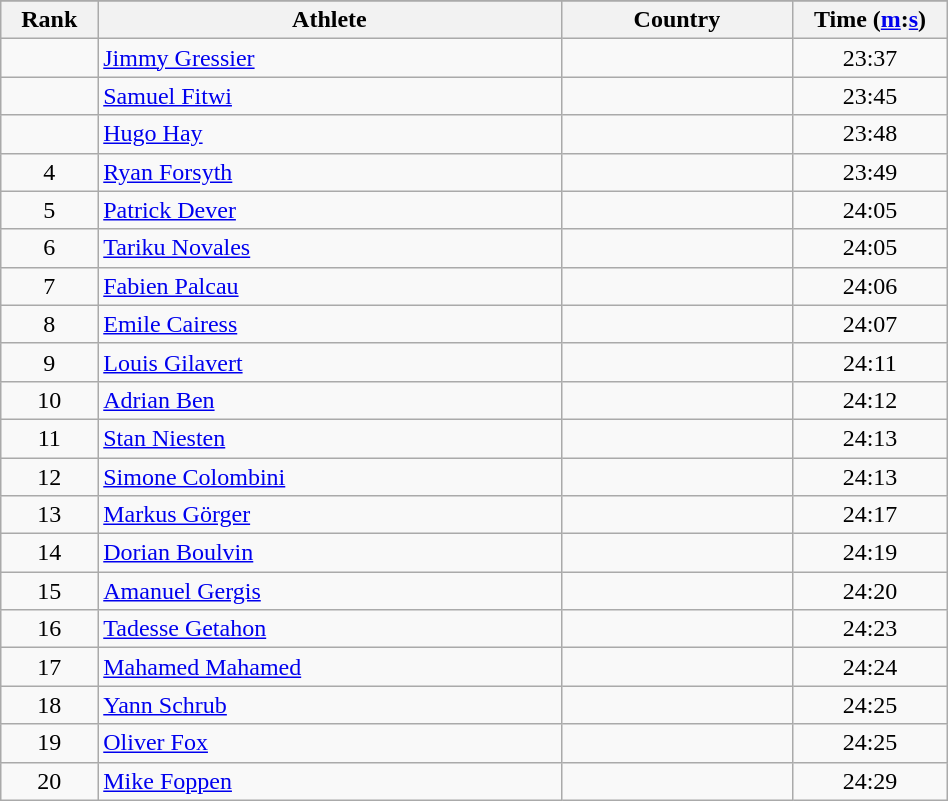<table class="wikitable" style="text-align:center;" width="50%">
<tr>
</tr>
<tr>
<th width=5%>Rank</th>
<th width=30%>Athlete</th>
<th width=15%>Country</th>
<th width=10%>Time (<a href='#'>m</a>:<a href='#'>s</a>)</th>
</tr>
<tr>
<td></td>
<td align=left><a href='#'>Jimmy Gressier</a></td>
<td align=left></td>
<td>23:37</td>
</tr>
<tr>
<td></td>
<td align=left><a href='#'>Samuel Fitwi</a></td>
<td align=left></td>
<td>23:45</td>
</tr>
<tr>
<td></td>
<td align=left><a href='#'>Hugo Hay</a></td>
<td align=left></td>
<td>23:48</td>
</tr>
<tr>
<td>4</td>
<td align=left><a href='#'>Ryan Forsyth</a></td>
<td align=left></td>
<td>23:49</td>
</tr>
<tr>
<td>5</td>
<td align=left><a href='#'>Patrick Dever</a></td>
<td align=left></td>
<td>24:05</td>
</tr>
<tr>
<td>6</td>
<td align=left><a href='#'>Tariku Novales</a></td>
<td align=left></td>
<td>24:05</td>
</tr>
<tr>
<td>7</td>
<td align=left><a href='#'>Fabien Palcau</a></td>
<td align=left></td>
<td>24:06</td>
</tr>
<tr>
<td>8</td>
<td align=left><a href='#'>Emile Cairess</a></td>
<td align=left></td>
<td>24:07</td>
</tr>
<tr>
<td>9</td>
<td align=left><a href='#'>Louis Gilavert</a></td>
<td align=left></td>
<td>24:11</td>
</tr>
<tr>
<td>10</td>
<td align=left><a href='#'>Adrian Ben</a></td>
<td align=left></td>
<td>24:12</td>
</tr>
<tr>
<td>11</td>
<td align=left><a href='#'>Stan Niesten</a></td>
<td align=left></td>
<td>24:13</td>
</tr>
<tr>
<td>12</td>
<td align=left><a href='#'>Simone Colombini</a></td>
<td align=left></td>
<td>24:13</td>
</tr>
<tr>
<td>13</td>
<td align=left><a href='#'>Markus Görger</a></td>
<td align=left></td>
<td>24:17</td>
</tr>
<tr>
<td>14</td>
<td align=left><a href='#'>Dorian Boulvin</a></td>
<td align=left></td>
<td>24:19</td>
</tr>
<tr>
<td>15</td>
<td align=left><a href='#'>Amanuel Gergis</a></td>
<td align=left></td>
<td>24:20</td>
</tr>
<tr>
<td>16</td>
<td align=left><a href='#'>Tadesse Getahon</a></td>
<td align=left></td>
<td>24:23</td>
</tr>
<tr>
<td>17</td>
<td align=left><a href='#'>Mahamed Mahamed</a></td>
<td align=left></td>
<td>24:24</td>
</tr>
<tr>
<td>18</td>
<td align=left><a href='#'>Yann Schrub</a></td>
<td align=left></td>
<td>24:25</td>
</tr>
<tr>
<td>19</td>
<td align=left><a href='#'>Oliver Fox</a></td>
<td align=left></td>
<td>24:25</td>
</tr>
<tr>
<td>20</td>
<td align=left><a href='#'>Mike Foppen</a></td>
<td align=left></td>
<td>24:29</td>
</tr>
</table>
